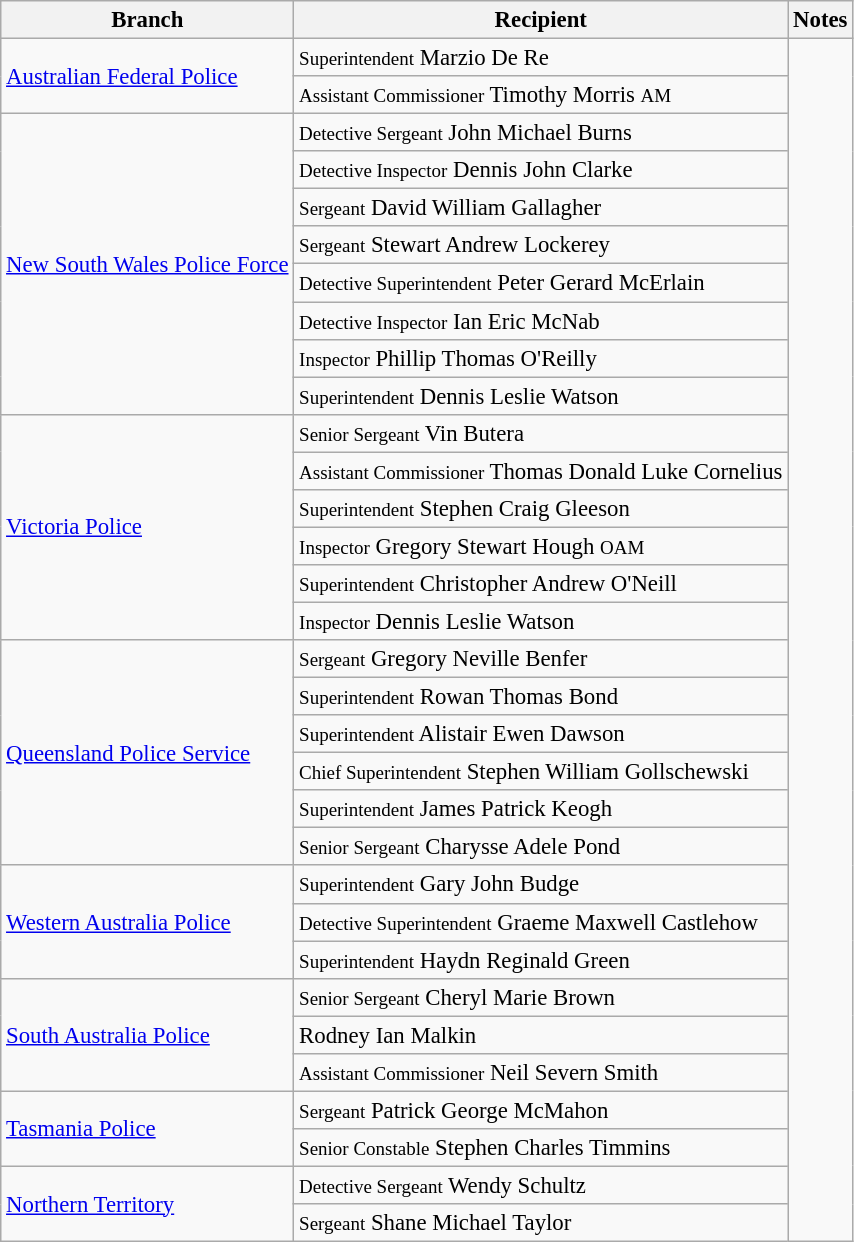<table class="wikitable" style="font-size:95%;">
<tr>
<th>Branch</th>
<th>Recipient</th>
<th>Notes</th>
</tr>
<tr>
<td rowspan=2><a href='#'>Australian Federal Police</a></td>
<td><small>Superintendent</small> Marzio De Re</td>
<td rowspan=32></td>
</tr>
<tr>
<td><small>Assistant Commissioner</small> Timothy Morris <small>AM</small></td>
</tr>
<tr>
<td rowspan=8><a href='#'>New South Wales Police Force</a></td>
<td><small>Detective Sergeant</small> John Michael Burns</td>
</tr>
<tr>
<td><small>Detective Inspector</small> Dennis John Clarke</td>
</tr>
<tr>
<td><small>Sergeant</small> David William Gallagher</td>
</tr>
<tr>
<td><small>Sergeant</small> Stewart Andrew Lockerey</td>
</tr>
<tr>
<td><small>Detective Superintendent</small> Peter Gerard McErlain</td>
</tr>
<tr>
<td><small>Detective Inspector</small> Ian Eric McNab</td>
</tr>
<tr>
<td><small>Inspector</small> Phillip Thomas O'Reilly</td>
</tr>
<tr>
<td><small>Superintendent</small> Dennis Leslie Watson</td>
</tr>
<tr>
<td rowspan=6><a href='#'>Victoria Police</a></td>
<td><small>Senior Sergeant</small> Vin Butera</td>
</tr>
<tr>
<td><small>Assistant Commissioner</small> Thomas Donald Luke Cornelius</td>
</tr>
<tr>
<td><small>Superintendent</small> Stephen Craig Gleeson</td>
</tr>
<tr>
<td><small>Inspector</small> Gregory Stewart Hough <small>OAM</small></td>
</tr>
<tr>
<td><small>Superintendent</small> Christopher Andrew O'Neill</td>
</tr>
<tr>
<td><small>Inspector</small> Dennis Leslie Watson</td>
</tr>
<tr>
<td rowspan=6><a href='#'>Queensland Police Service</a></td>
<td><small>Sergeant</small> Gregory Neville Benfer</td>
</tr>
<tr>
<td><small>Superintendent</small> Rowan Thomas Bond</td>
</tr>
<tr>
<td><small>Superintendent</small> Alistair Ewen Dawson</td>
</tr>
<tr>
<td><small>Chief Superintendent</small> Stephen William Gollschewski</td>
</tr>
<tr>
<td><small>Superintendent</small> James Patrick Keogh</td>
</tr>
<tr>
<td><small>Senior Sergeant</small> Charysse Adele Pond</td>
</tr>
<tr>
<td rowspan=3><a href='#'>Western Australia Police</a></td>
<td><small>Superintendent</small> Gary John Budge</td>
</tr>
<tr>
<td><small>Detective Superintendent</small> Graeme Maxwell Castlehow</td>
</tr>
<tr>
<td><small>Superintendent</small> Haydn Reginald Green</td>
</tr>
<tr>
<td rowspan=3><a href='#'>South Australia Police</a></td>
<td><small>Senior Sergeant</small> Cheryl Marie Brown</td>
</tr>
<tr>
<td>Rodney Ian Malkin</td>
</tr>
<tr>
<td><small>Assistant Commissioner</small> Neil Severn Smith</td>
</tr>
<tr>
<td rowspan=2><a href='#'>Tasmania Police</a></td>
<td><small>Sergeant</small> Patrick George McMahon</td>
</tr>
<tr>
<td><small>Senior Constable</small> Stephen Charles Timmins </td>
</tr>
<tr>
<td rowspan=2><a href='#'>Northern Territory</a></td>
<td><small>Detective Sergeant</small> Wendy Schultz</td>
</tr>
<tr>
<td><small>Sergeant</small> Shane Michael Taylor</td>
</tr>
</table>
